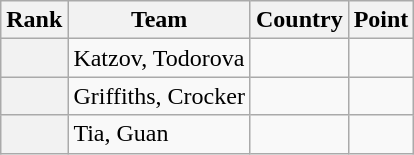<table class="wikitable sortable">
<tr>
<th>Rank</th>
<th>Team</th>
<th>Country</th>
<th>Point</th>
</tr>
<tr>
<th></th>
<td>Katzov, Todorova</td>
<td></td>
<td></td>
</tr>
<tr>
<th></th>
<td>Griffiths, Crocker</td>
<td></td>
<td></td>
</tr>
<tr>
<th></th>
<td>Tia, Guan</td>
<td></td>
<td></td>
</tr>
</table>
